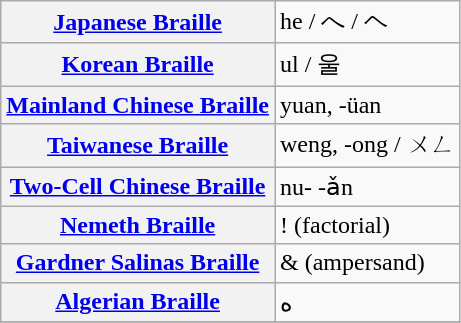<table class="wikitable">
<tr>
<th align=left><a href='#'>Japanese Braille</a></th>
<td>he / へ / ヘ </td>
</tr>
<tr>
<th align=left><a href='#'>Korean Braille</a></th>
<td>ul / 울 </td>
</tr>
<tr>
<th align=left><a href='#'>Mainland Chinese Braille</a></th>
<td>yuan, -üan </td>
</tr>
<tr>
<th align=left><a href='#'>Taiwanese Braille</a></th>
<td>weng, -ong / ㄨㄥ</td>
</tr>
<tr>
<th align=left><a href='#'>Two-Cell Chinese Braille</a></th>
<td>nu- -ǎn</td>
</tr>
<tr>
<th align=left><a href='#'>Nemeth Braille</a></th>
<td>! (factorial) </td>
</tr>
<tr>
<th align=left><a href='#'>Gardner Salinas Braille</a></th>
<td>& (ampersand) </td>
</tr>
<tr>
<th align=left><a href='#'>Algerian Braille</a></th>
<td>ه ‎</td>
</tr>
<tr>
</tr>
</table>
